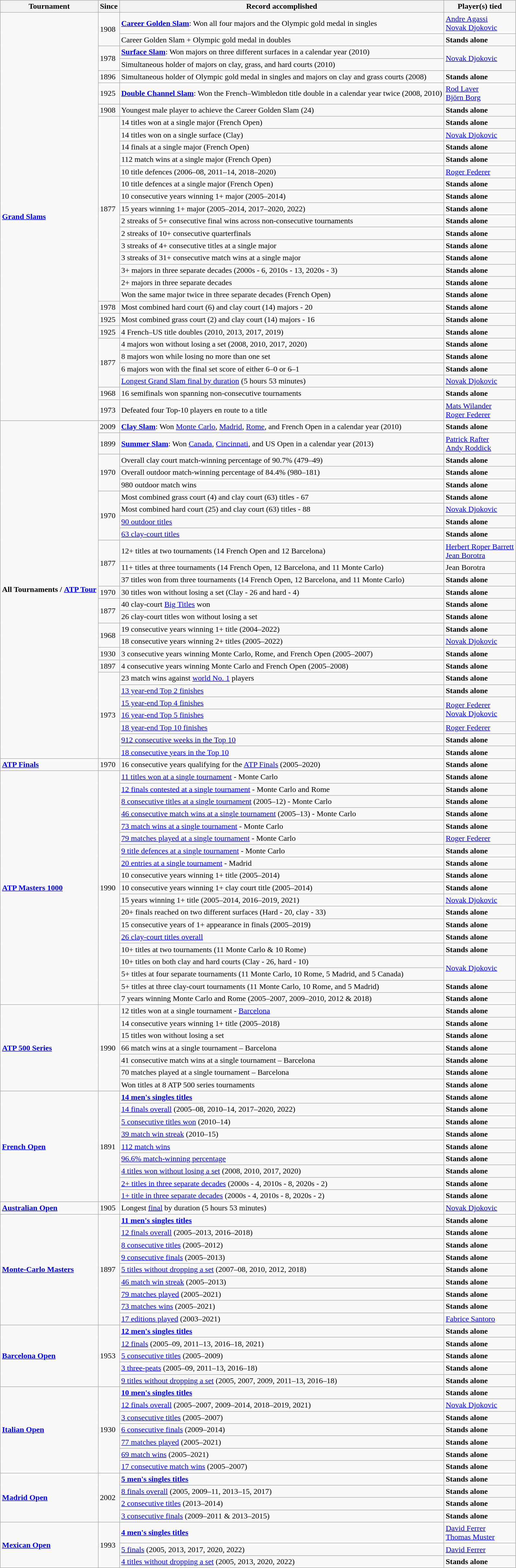<table class="wikitable">
<tr>
<th>Tournament</th>
<th>Since</th>
<th>Record accomplished</th>
<th>Player(s) tied</th>
</tr>
<tr>
<td rowspan="31"><a href='#'><strong>Grand Slams</strong></a></td>
<td rowspan="2">1908</td>
<td><a href='#'><strong>Career Golden Slam</strong></a>: Won all four majors and the Olympic gold medal in singles</td>
<td><a href='#'>Andre Agassi</a><br><a href='#'>Novak Djokovic</a></td>
</tr>
<tr>
<td>Career Golden Slam + Olympic gold medal in doubles</td>
<td><strong>Stands alone</strong></td>
</tr>
<tr>
<td rowspan="2">1978</td>
<td><a href='#'><strong>Surface Slam</strong></a>: Won majors on three different surfaces in a calendar year (2010)</td>
<td rowspan="2"><a href='#'>Novak Djokovic</a></td>
</tr>
<tr>
<td>Simultaneous holder of majors on clay, grass, and hard courts (2010)</td>
</tr>
<tr>
<td>1896</td>
<td>Simultaneous holder of Olympic gold medal in singles and majors on clay and grass courts (2008)</td>
<td><strong>Stands alone</strong></td>
</tr>
<tr>
<td>1925</td>
<td><a href='#'><strong>Double Channel Slam</strong></a>: Won the French–Wimbledon title double in a calendar year twice (2008, 2010)</td>
<td><a href='#'>Rod Laver</a><br><a href='#'>Björn Borg</a></td>
</tr>
<tr>
<td>1908</td>
<td>Youngest male player to achieve the Career Golden Slam (24)</td>
<td><strong>Stands alone</strong></td>
</tr>
<tr>
<td rowspan="15">1877</td>
<td>14 titles won at a single major (French Open)</td>
<td><strong>Stands alone</strong></td>
</tr>
<tr>
<td>14 titles won on a single surface (Clay)</td>
<td><a href='#'>Novak Djokovic</a></td>
</tr>
<tr>
<td>14 finals at a single major (French Open)</td>
<td><strong>Stands alone</strong></td>
</tr>
<tr>
<td>112 match wins at a single major (French Open)</td>
<td><strong>Stands alone</strong></td>
</tr>
<tr>
<td>10 title defences (2006–08, 2011–14, 2018–2020)</td>
<td><a href='#'>Roger Federer</a></td>
</tr>
<tr>
<td>10 title defences at a single major (French Open)</td>
<td><strong>Stands alone</strong></td>
</tr>
<tr>
<td>10 consecutive years winning 1+ major (2005–2014)</td>
<td><strong>Stands alone</strong></td>
</tr>
<tr>
<td>15 years winning 1+ major (2005–2014, 2017–2020, 2022)</td>
<td><strong>Stands alone</strong></td>
</tr>
<tr>
<td>2 streaks of 5+ consecutive final wins across non-consecutive tournaments</td>
<td><strong>Stands alone</strong></td>
</tr>
<tr>
<td>2 streaks of 10+ consecutive quarterfinals</td>
<td><strong>Stands alone</strong></td>
</tr>
<tr>
<td>3 streaks of 4+ consecutive titles at a single major</td>
<td><strong>Stands alone</strong></td>
</tr>
<tr>
<td>3 streaks of 31+ consecutive match wins at a single major</td>
<td><strong>Stands alone</strong></td>
</tr>
<tr>
<td>3+ majors in three separate decades (2000s - 6, 2010s - 13, 2020s - 3)</td>
<td><strong>Stands alone</strong></td>
</tr>
<tr>
<td>2+ majors in three separate decades</td>
<td><strong>Stands alone</strong></td>
</tr>
<tr>
<td>Won the same major twice in three separate decades (French Open)</td>
<td><strong>Stands alone</strong></td>
</tr>
<tr>
<td>1978</td>
<td>Most combined hard court (6) and clay court (14) majors - 20</td>
<td><strong>Stands alone</strong></td>
</tr>
<tr>
<td>1925</td>
<td>Most combined grass court (2) and clay court (14) majors - 16</td>
<td><strong>Stands alone</strong></td>
</tr>
<tr>
<td>1925</td>
<td>4 French–US title doubles (2010, 2013, 2017, 2019)</td>
<td><strong>Stands alone</strong></td>
</tr>
<tr>
<td rowspan="4">1877</td>
<td>4 majors won without losing a set (2008, 2010, 2017, 2020)</td>
<td><strong>Stands alone</strong></td>
</tr>
<tr>
<td>8 majors won while losing no more than one set</td>
<td><strong>Stands alone</strong></td>
</tr>
<tr>
<td>6 majors won with the final set score of either 6–0 or 6–1</td>
<td><strong>Stands alone</strong></td>
</tr>
<tr>
<td><a href='#'>Longest Grand Slam final by duration</a> (5 hours 53 minutes)</td>
<td><a href='#'>Novak Djokovic</a></td>
</tr>
<tr>
<td>1968</td>
<td>16 semifinals won spanning non-consecutive tournaments</td>
<td><strong>Stands alone</strong></td>
</tr>
<tr>
<td>1973</td>
<td>Defeated four Top-10 players en route to a title</td>
<td><a href='#'>Mats Wilander</a><br><a href='#'>Roger Federer</a></td>
</tr>
<tr>
<td rowspan="26"><strong>All Tournaments /</strong> <a href='#'><strong>ATP Tour</strong></a></td>
<td>2009</td>
<td><strong><a href='#'>Clay Slam</a></strong>: Won <a href='#'>Monte Carlo</a>, <a href='#'>Madrid</a>, <a href='#'>Rome</a>, and French Open in a calendar year (2010)</td>
<td><strong>Stands alone</strong></td>
</tr>
<tr>
<td>1899</td>
<td><strong><a href='#'>Summer Slam</a></strong>: Won <a href='#'>Canada</a>, <a href='#'>Cincinnati</a>, and US Open in a calendar year (2013)</td>
<td><a href='#'>Patrick Rafter</a> <br><a href='#'>Andy Roddick</a></td>
</tr>
<tr>
<td rowspan="3">1970</td>
<td>Overall clay court match-winning percentage of 90.7% (479–49)</td>
<td><strong>Stands alone</strong></td>
</tr>
<tr>
<td>Overall outdoor match-winning percentage of 84.4% (980–181)</td>
<td><strong>Stands alone</strong></td>
</tr>
<tr>
<td>980 outdoor match wins</td>
<td><strong>Stands alone</strong></td>
</tr>
<tr>
<td rowspan="4">1970</td>
<td>Most combined grass court (4) and clay court (63) titles - 67</td>
<td><strong>Stands alone</strong></td>
</tr>
<tr>
<td>Most combined hard court (25) and clay court (63) titles - 88</td>
<td><a href='#'>Novak Djokovic</a></td>
</tr>
<tr>
<td><a href='#'>90 outdoor titles</a></td>
<td><strong>Stands alone</strong></td>
</tr>
<tr>
<td><a href='#'>63 clay-court titles</a></td>
<td><strong>Stands alone</strong></td>
</tr>
<tr>
<td rowspan="3">1877</td>
<td>12+ titles at two tournaments (14 French Open and 12 Barcelona)</td>
<td><a href='#'>Herbert Roper Barrett</a><br><a href='#'>Jean Borotra</a></td>
</tr>
<tr>
<td>11+ titles at three tournaments (14 French Open, 12 Barcelona, and 11 Monte Carlo)</td>
<td>Jean Borotra</td>
</tr>
<tr>
<td>37 titles won from three tournaments (14 French Open, 12 Barcelona, and 11 Monte Carlo)</td>
<td><strong>Stands alone</strong></td>
</tr>
<tr>
<td>1970</td>
<td>30 titles won without losing a set (Clay - 26 and hard - 4)</td>
<td><strong>Stands alone</strong></td>
</tr>
<tr>
<td rowspan="2">1877</td>
<td>40 clay-court <a href='#'>Big Titles</a> won</td>
<td><strong>Stands alone</strong></td>
</tr>
<tr>
<td>26 clay-court titles won without losing a set</td>
<td><strong>Stands alone</strong></td>
</tr>
<tr>
<td rowspan="2">1968</td>
<td>19 consecutive years winning 1+ title (2004–2022)</td>
<td><strong>Stands alone</strong></td>
</tr>
<tr>
<td>18 consecutive years winning 2+ titles (2005–2022)</td>
<td><a href='#'>Novak Djokovic</a></td>
</tr>
<tr>
<td>1930</td>
<td>3 consecutive years winning Monte Carlo, Rome, and French Open (2005–2007)</td>
<td><strong>Stands alone</strong></td>
</tr>
<tr>
<td>1897</td>
<td>4 consecutive years winning Monte Carlo and French Open (2005–2008)</td>
<td><strong>Stands alone</strong></td>
</tr>
<tr>
<td rowspan=7>1973</td>
<td>23 match wins against <a href='#'>world No. 1</a> players</td>
<td><strong>Stands alone</strong></td>
</tr>
<tr>
<td><a href='#'>13 year-end Top 2 finishes</a></td>
<td><strong>Stands alone</strong></td>
</tr>
<tr>
<td><a href='#'>15 year-end Top 4 finishes</a></td>
<td rowspan="2"><a href='#'>Roger Federer</a><br><a href='#'>Novak Djokovic</a></td>
</tr>
<tr>
<td><a href='#'>16 year-end Top 5 finishes</a></td>
</tr>
<tr>
<td><a href='#'>18 year-end Top 10 finishes</a></td>
<td><a href='#'>Roger Federer</a></td>
</tr>
<tr>
<td><a href='#'>912 consecutive weeks in the Top 10</a></td>
<td><strong>Stands alone</strong></td>
</tr>
<tr>
<td><a href='#'>18 consecutive years in the Top 10</a></td>
<td><strong>Stands alone</strong></td>
</tr>
<tr>
<td><strong><a href='#'>ATP Finals</a></strong></td>
<td>1970</td>
<td>16 consecutive years qualifying for the <a href='#'>ATP Finals</a> (2005–2020)</td>
<td><strong>Stands alone</strong></td>
</tr>
<tr>
<td rowspan="19"><a href='#'><strong>ATP Masters 1000</strong></a></td>
<td rowspan="19">1990</td>
<td><a href='#'>11 titles won at a single tournament</a> - Monte Carlo</td>
<td><strong>Stands alone</strong></td>
</tr>
<tr>
<td><a href='#'>12 finals contested at a single tournament</a> - Monte Carlo and Rome</td>
<td><strong>Stands alone</strong></td>
</tr>
<tr>
<td><a href='#'>8 consecutive titles at a single tournament</a> (2005–12) - Monte Carlo</td>
<td><strong>Stands alone</strong></td>
</tr>
<tr>
<td><a href='#'>46 consecutive match wins at a single tournament</a> (2005–13) -  Monte Carlo</td>
<td><strong>Stands alone</strong></td>
</tr>
<tr>
<td><a href='#'>73 match wins at a single tournament</a> - Monte Carlo</td>
<td><strong>Stands alone</strong></td>
</tr>
<tr>
<td><a href='#'>79 matches played at a single tournament</a> - Monte Carlo</td>
<td><a href='#'>Roger Federer</a></td>
</tr>
<tr>
<td><a href='#'>9 title defences at a single tournament</a> - Monte Carlo</td>
<td><strong>Stands alone</strong></td>
</tr>
<tr>
<td><a href='#'>20 entries at a single tournament</a> - Madrid</td>
<td><strong>Stands alone</strong></td>
</tr>
<tr>
<td>10 consecutive years winning 1+ title (2005–2014)</td>
<td><strong>Stands alone</strong></td>
</tr>
<tr>
<td>10 consecutive years winning 1+ clay court title (2005–2014)</td>
<td><strong>Stands alone</strong></td>
</tr>
<tr>
<td>15 years winning 1+ title (2005–2014, 2016–2019, 2021)</td>
<td><a href='#'>Novak Djokovic</a></td>
</tr>
<tr>
<td>20+ finals reached on two different surfaces (Hard - 20, clay - 33)</td>
<td><strong>Stands alone</strong></td>
</tr>
<tr>
<td>15 consecutive years of 1+ appearance in finals (2005–2019)</td>
<td><strong>Stands alone</strong></td>
</tr>
<tr>
<td><a href='#'>26 clay-court titles overall</a></td>
<td><strong>Stands alone</strong></td>
</tr>
<tr>
<td>10+ titles at two tournaments (11 Monte Carlo & 10 Rome)</td>
<td><strong>Stands alone</strong></td>
</tr>
<tr>
<td>10+ titles on both clay and hard courts (Clay - 26, hard - 10)</td>
<td rowspan="2"><a href='#'>Novak Djokovic</a></td>
</tr>
<tr>
<td>5+ titles at four separate tournaments (11 Monte Carlo, 10 Rome, 5 Madrid, and 5 Canada)</td>
</tr>
<tr>
<td>5+ titles at three clay-court tournaments (11 Monte Carlo, 10 Rome, and 5 Madrid)</td>
<td><strong>Stands alone</strong></td>
</tr>
<tr>
<td>7 years winning Monte Carlo and Rome (2005–2007, 2009–2010, 2012 & 2018)</td>
<td><strong>Stands alone</strong></td>
</tr>
<tr>
<td rowspan="7"><a href='#'><strong>ATP 500 Series</strong></a></td>
<td rowspan="7">1990</td>
<td>12 titles won at a single tournament - <a href='#'>Barcelona</a></td>
<td><strong>Stands alone</strong></td>
</tr>
<tr>
<td>14 consecutive years winning 1+ title (2005–2018)</td>
<td><strong>Stands alone</strong></td>
</tr>
<tr>
<td>15 titles won without losing a set</td>
<td><strong>Stands alone</strong></td>
</tr>
<tr>
<td>66 match wins at a single tournament – Barcelona</td>
<td><strong>Stands alone</strong></td>
</tr>
<tr>
<td>41 consecutive match wins at a single tournament – Barcelona</td>
<td><strong>Stands alone</strong></td>
</tr>
<tr>
<td>70 matches played at a single tournament – Barcelona</td>
<td><strong>Stands alone</strong></td>
</tr>
<tr>
<td>Won titles at 8 ATP 500 series tournaments</td>
<td><strong>Stands alone</strong></td>
</tr>
<tr>
<td rowspan="9"><strong><a href='#'>French Open</a></strong></td>
<td rowspan="9">1891</td>
<td><a href='#'><strong>14 men's singles titles</strong></a></td>
<td><strong>Stands alone</strong></td>
</tr>
<tr>
<td><a href='#'>14 finals overall</a> (2005–08, 2010–14, 2017–2020, 2022)</td>
<td><strong>Stands alone</strong></td>
</tr>
<tr>
<td><a href='#'>5 consecutive titles won</a> (2010–14)</td>
<td><strong>Stands alone</strong></td>
</tr>
<tr>
<td><a href='#'>39 match win streak</a> (2010–15)</td>
<td><strong>Stands alone</strong></td>
</tr>
<tr>
<td><a href='#'>112 match wins</a></td>
<td><strong>Stands alone</strong></td>
</tr>
<tr>
<td><a href='#'>96.6% match-winning percentage</a></td>
<td><strong>Stands alone</strong></td>
</tr>
<tr>
<td><a href='#'>4 titles won without losing a set</a> (2008, 2010, 2017, 2020)</td>
<td><strong>Stands alone</strong></td>
</tr>
<tr>
<td><a href='#'>2+ titles in three separate decades</a> (2000s - 4, 2010s - 8, 2020s - 2)</td>
<td><strong>Stands alone</strong></td>
</tr>
<tr>
<td><a href='#'>1+ title in three separate decades</a> (2000s - 4, 2010s - 8, 2020s - 2)</td>
<td><strong>Stands alone</strong></td>
</tr>
<tr>
<td><a href='#'><strong>Australian Open</strong></a></td>
<td>1905</td>
<td>Longest <a href='#'>final</a> by duration (5 hours 53 minutes)</td>
<td><a href='#'>Novak Djokovic</a></td>
</tr>
<tr>
<td rowspan="9"><a href='#'><strong>Monte-Carlo Masters</strong></a></td>
<td rowspan="9">1897</td>
<td><a href='#'><strong>11 men's singles titles</strong></a></td>
<td><strong>Stands alone</strong></td>
</tr>
<tr>
<td><a href='#'>12 finals overall</a> (2005–2013, 2016–2018)</td>
<td><strong>Stands alone</strong></td>
</tr>
<tr>
<td><a href='#'>8 consecutive titles</a> (2005–2012)</td>
<td><strong>Stands alone</strong></td>
</tr>
<tr>
<td><a href='#'>9 consecutive finals</a> (2005–2013)</td>
<td><strong>Stands alone</strong></td>
</tr>
<tr>
<td><a href='#'>5 titles without dropping a set</a> (2007–08, 2010, 2012, 2018)</td>
<td><strong>Stands alone</strong></td>
</tr>
<tr>
<td><a href='#'>46 match win streak</a> (2005–2013)</td>
<td><strong>Stands alone</strong></td>
</tr>
<tr>
<td><a href='#'>79 matches played</a> (2005–2021)</td>
<td><strong>Stands alone</strong></td>
</tr>
<tr>
<td><a href='#'>73 matches wins</a> (2005–2021)</td>
<td><strong>Stands alone</strong></td>
</tr>
<tr>
<td><a href='#'>17 editions played</a> (2003–2021)</td>
<td><a href='#'>Fabrice Santoro</a></td>
</tr>
<tr>
<td rowspan="5"><a href='#'><strong>Barcelona Open</strong></a></td>
<td rowspan="5">1953</td>
<td><a href='#'><strong>12 men's singles titles</strong></a></td>
<td><strong>Stands alone</strong></td>
</tr>
<tr>
<td><a href='#'>12 finals</a> (2005–09, 2011–13, 2016–18, 2021)</td>
<td><strong>Stands alone</strong></td>
</tr>
<tr>
<td><a href='#'>5 consecutive titles</a> (2005–2009)</td>
<td><strong>Stands alone</strong></td>
</tr>
<tr>
<td><a href='#'>3 three-peats</a> (2005–09, 2011–13, 2016–18)</td>
<td><strong>Stands alone</strong></td>
</tr>
<tr>
<td><a href='#'>9 titles without dropping a set</a> (2005, 2007, 2009, 2011–13, 2016–18)</td>
<td><strong>Stands alone</strong></td>
</tr>
<tr>
<td rowspan="7"><a href='#'><strong>Italian Open</strong></a></td>
<td rowspan="7">1930</td>
<td><a href='#'><strong>10 men's singles titles</strong></a></td>
<td><strong>Stands alone</strong></td>
</tr>
<tr>
<td><a href='#'>12 finals overall</a> (2005–2007, 2009–2014, 2018–2019, 2021)</td>
<td><a href='#'>Novak Djokovic</a></td>
</tr>
<tr>
<td><a href='#'>3 consecutive titles</a> (2005–2007)</td>
<td><strong>Stands alone</strong></td>
</tr>
<tr>
<td><a href='#'>6 consecutive finals</a> (2009–2014)</td>
<td><strong>Stands alone</strong></td>
</tr>
<tr>
<td><a href='#'>77 matches played</a> (2005–2021)</td>
<td><strong>Stands alone</strong></td>
</tr>
<tr>
<td><a href='#'>69 match wins</a> (2005–2021)</td>
<td><strong>Stands alone</strong></td>
</tr>
<tr>
<td><a href='#'>17 consecutive match wins</a> (2005–2007)</td>
<td><strong>Stands alone</strong></td>
</tr>
<tr>
<td rowspan="4"><a href='#'><strong>Madrid Open</strong></a></td>
<td rowspan="4">2002</td>
<td><a href='#'><strong>5 men's singles titles</strong></a></td>
<td><strong>Stands alone</strong></td>
</tr>
<tr>
<td><a href='#'>8 finals overall</a> (2005, 2009–11, 2013–15, 2017)</td>
<td><strong>Stands alone</strong></td>
</tr>
<tr>
<td><a href='#'>2 consecutive titles</a> (2013–2014)</td>
<td><strong>Stands alone</strong></td>
</tr>
<tr>
<td><a href='#'>3 consecutive finals</a> (2009–2011 & 2013–2015)</td>
<td><strong>Stands alone</strong></td>
</tr>
<tr>
<td rowspan="3"><a href='#'><strong>Mexican Open</strong></a></td>
<td rowspan="3">1993</td>
<td><a href='#'><strong>4 men's singles titles</strong></a></td>
<td><a href='#'>David Ferrer</a> <br><a href='#'>Thomas Muster</a></td>
</tr>
<tr>
<td><a href='#'>5 finals</a> (2005, 2013, 2017, 2020, 2022)</td>
<td><a href='#'>David Ferrer</a></td>
</tr>
<tr>
<td><a href='#'>4 titles without dropping a set</a> (2005, 2013, 2020, 2022)</td>
<td><strong>Stands alone</strong></td>
</tr>
</table>
